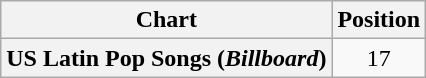<table class="wikitable plainrowheaders" style="text-align:center">
<tr>
<th scope="col">Chart</th>
<th scope="col">Position</th>
</tr>
<tr>
<th scope="row">US Latin Pop Songs (<em>Billboard</em>)</th>
<td>17</td>
</tr>
</table>
